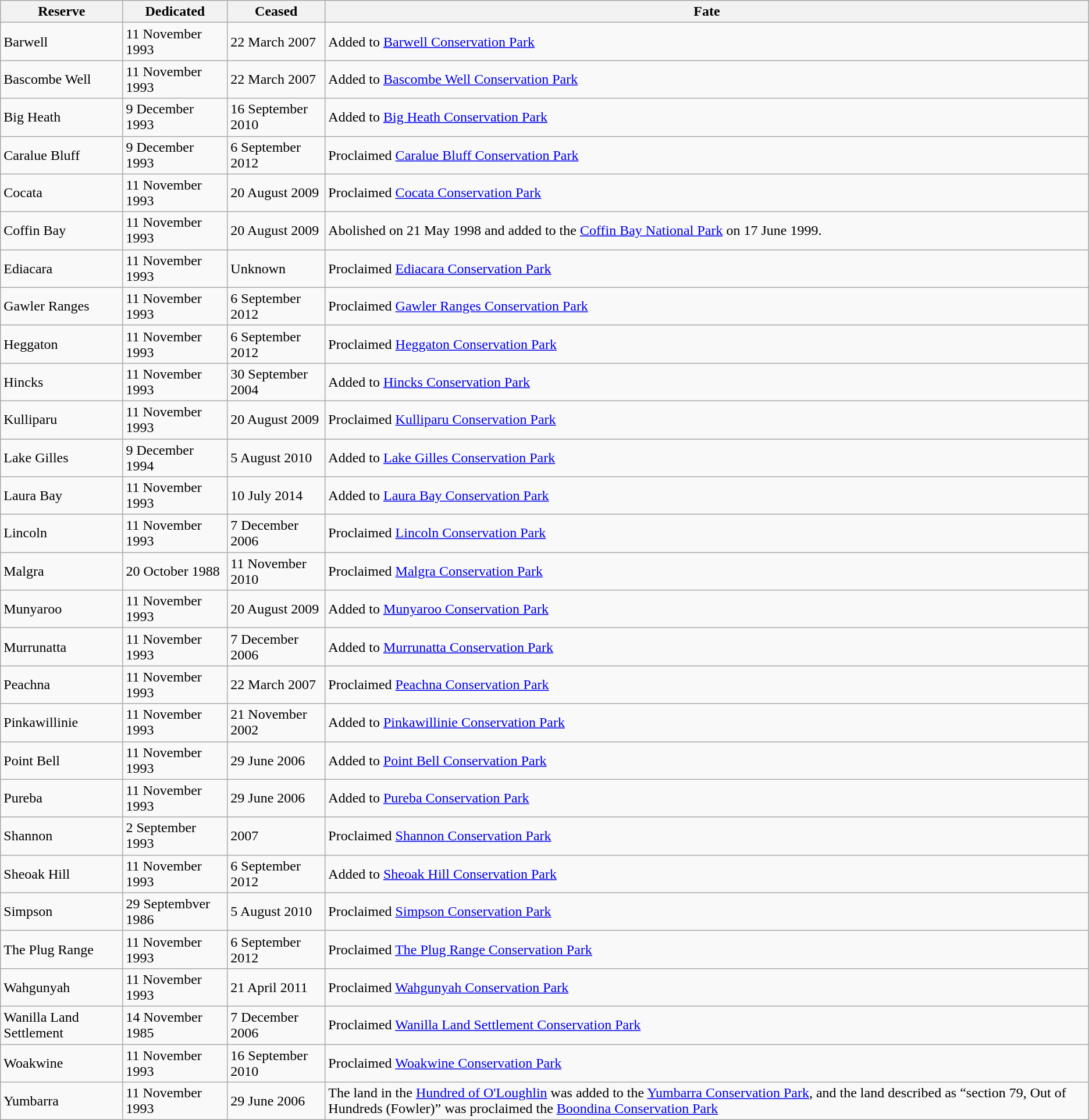<table class="wikitable">
<tr>
<th>Reserve</th>
<th>Dedicated</th>
<th>Ceased</th>
<th>Fate</th>
</tr>
<tr>
<td>Barwell</td>
<td>11 November 1993</td>
<td>22 March 2007</td>
<td>Added to <a href='#'>Barwell Conservation Park</a></td>
</tr>
<tr>
<td>Bascombe Well</td>
<td>11 November 1993</td>
<td>22 March 2007</td>
<td>Added to <a href='#'>Bascombe Well Conservation Park</a></td>
</tr>
<tr>
<td>Big Heath</td>
<td>9 December 1993</td>
<td>16 September 2010</td>
<td>Added to <a href='#'>Big Heath Conservation Park</a></td>
</tr>
<tr>
<td>Caralue Bluff</td>
<td>9 December 1993</td>
<td>6 September 2012</td>
<td>Proclaimed <a href='#'>Caralue Bluff Conservation Park</a></td>
</tr>
<tr>
<td>Cocata</td>
<td>11 November 1993</td>
<td>20 August 2009</td>
<td>Proclaimed <a href='#'>Cocata Conservation Park</a></td>
</tr>
<tr>
<td>Coffin Bay</td>
<td>11 November 1993</td>
<td>20 August 2009</td>
<td>Abolished on 21 May 1998 and added to the <a href='#'>Coffin Bay National Park</a> on 17 June 1999.</td>
</tr>
<tr>
<td>Ediacara</td>
<td>11 November 1993</td>
<td>Unknown</td>
<td>Proclaimed <a href='#'>Ediacara Conservation Park</a></td>
</tr>
<tr>
<td>Gawler Ranges</td>
<td>11 November 1993</td>
<td>6 September 2012</td>
<td>Proclaimed <a href='#'>Gawler Ranges Conservation Park</a></td>
</tr>
<tr>
<td>Heggaton</td>
<td>11 November 1993</td>
<td>6 September 2012</td>
<td>Proclaimed <a href='#'>Heggaton Conservation Park</a></td>
</tr>
<tr>
<td>Hincks</td>
<td>11 November 1993</td>
<td>30 September 2004</td>
<td>Added to <a href='#'>Hincks Conservation Park</a></td>
</tr>
<tr>
<td>Kulliparu</td>
<td>11 November 1993</td>
<td>20 August 2009</td>
<td>Proclaimed <a href='#'>Kulliparu Conservation Park</a></td>
</tr>
<tr>
<td>Lake Gilles</td>
<td>9 December 1994</td>
<td>5 August 2010</td>
<td>Added to <a href='#'>Lake Gilles Conservation Park</a></td>
</tr>
<tr>
<td>Laura Bay</td>
<td>11 November 1993</td>
<td>10 July 2014</td>
<td>Added to <a href='#'>Laura Bay Conservation Park</a></td>
</tr>
<tr>
<td>Lincoln</td>
<td>11 November 1993</td>
<td>7 December 2006</td>
<td>Proclaimed <a href='#'>Lincoln Conservation Park</a></td>
</tr>
<tr>
<td>Malgra</td>
<td>20 October 1988</td>
<td>11 November 2010</td>
<td>Proclaimed <a href='#'>Malgra Conservation Park</a></td>
</tr>
<tr>
<td>Munyaroo</td>
<td>11 November 1993</td>
<td>20 August 2009</td>
<td>Added to <a href='#'>Munyaroo Conservation Park</a></td>
</tr>
<tr>
<td>Murrunatta</td>
<td>11 November 1993</td>
<td>7 December 2006</td>
<td>Added to <a href='#'>Murrunatta Conservation Park</a></td>
</tr>
<tr>
<td>Peachna</td>
<td>11 November 1993</td>
<td>22 March 2007</td>
<td>Proclaimed <a href='#'>Peachna Conservation Park</a></td>
</tr>
<tr>
<td>Pinkawillinie</td>
<td>11 November 1993</td>
<td>21 November 2002</td>
<td>Added to <a href='#'>Pinkawillinie Conservation Park</a></td>
</tr>
<tr>
<td>Point Bell</td>
<td>11 November 1993</td>
<td>29 June 2006</td>
<td>Added to <a href='#'>Point Bell Conservation Park</a></td>
</tr>
<tr>
<td>Pureba</td>
<td>11 November 1993</td>
<td>29 June 2006</td>
<td>Added to <a href='#'>Pureba Conservation Park</a></td>
</tr>
<tr>
<td>Shannon</td>
<td>2 September 1993</td>
<td>2007</td>
<td>Proclaimed <a href='#'>Shannon Conservation Park</a></td>
</tr>
<tr>
<td>Sheoak Hill</td>
<td>11 November 1993</td>
<td>6 September 2012</td>
<td>Added to <a href='#'>Sheoak Hill Conservation Park</a></td>
</tr>
<tr>
<td>Simpson</td>
<td>29 Septembver 1986</td>
<td>5 August 2010</td>
<td>Proclaimed <a href='#'>Simpson Conservation Park</a></td>
</tr>
<tr>
<td>The Plug Range</td>
<td>11 November 1993</td>
<td>6 September 2012</td>
<td>Proclaimed <a href='#'>The Plug Range Conservation Park</a></td>
</tr>
<tr>
<td>Wahgunyah</td>
<td>11 November 1993</td>
<td>21 April 2011</td>
<td>Proclaimed <a href='#'>Wahgunyah Conservation Park</a></td>
</tr>
<tr>
<td>Wanilla Land Settlement</td>
<td>14 November 1985</td>
<td>7 December 2006</td>
<td>Proclaimed <a href='#'>Wanilla Land Settlement Conservation Park</a></td>
</tr>
<tr>
<td>Woakwine</td>
<td>11 November 1993</td>
<td>16 September 2010</td>
<td>Proclaimed <a href='#'>Woakwine Conservation Park</a></td>
</tr>
<tr>
<td>Yumbarra</td>
<td>11 November 1993</td>
<td>29 June 2006</td>
<td>The land in the <a href='#'>Hundred of O'Loughlin</a> was added to the <a href='#'>Yumbarra Conservation Park</a>, and the land described as “section 79, Out of Hundreds (Fowler)” was proclaimed the <a href='#'>Boondina Conservation Park</a></td>
</tr>
</table>
